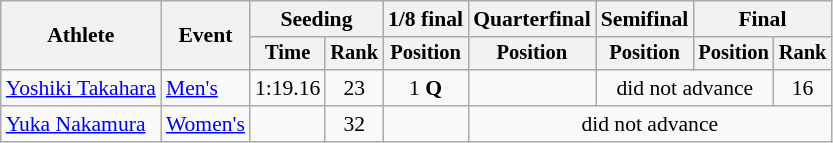<table class=wikitable style=font-size:90%;text-align:center>
<tr>
<th rowspan=2>Athlete</th>
<th rowspan=2>Event</th>
<th colspan=2>Seeding</th>
<th>1/8 final</th>
<th>Quarterfinal</th>
<th>Semifinal</th>
<th colspan=2>Final</th>
</tr>
<tr style=font-size:95%>
<th>Time</th>
<th>Rank</th>
<th>Position</th>
<th>Position</th>
<th>Position</th>
<th>Position</th>
<th>Rank</th>
</tr>
<tr>
<td align=left><a href='#'>Yoshiki Takahara</a></td>
<td align=left><a href='#'>Men's</a></td>
<td>1:19.16</td>
<td>23</td>
<td>1 <strong>Q</strong></td>
<td></td>
<td colspan=2>did not advance</td>
<td>16</td>
</tr>
<tr>
<td align=left><a href='#'>Yuka Nakamura</a></td>
<td align=left><a href='#'>Women's</a></td>
<td></td>
<td>32</td>
<td></td>
<td colspan=4>did not advance</td>
</tr>
</table>
